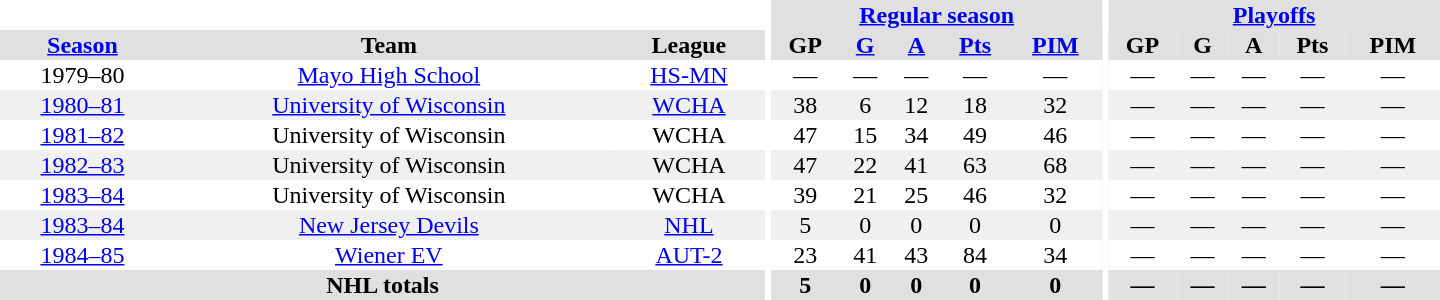<table border="0" cellpadding="1" cellspacing="0" style="text-align:center; width:60em">
<tr bgcolor="#e0e0e0">
<th colspan="3" bgcolor="#ffffff"></th>
<th rowspan="100" bgcolor="#ffffff"></th>
<th colspan="5"><a href='#'>Regular season</a></th>
<th rowspan="100" bgcolor="#ffffff"></th>
<th colspan="5"><a href='#'>Playoffs</a></th>
</tr>
<tr bgcolor="#e0e0e0">
<th><a href='#'>Season</a></th>
<th>Team</th>
<th>League</th>
<th>GP</th>
<th><a href='#'>G</a></th>
<th><a href='#'>A</a></th>
<th><a href='#'>Pts</a></th>
<th><a href='#'>PIM</a></th>
<th>GP</th>
<th>G</th>
<th>A</th>
<th>Pts</th>
<th>PIM</th>
</tr>
<tr>
<td>1979–80</td>
<td><a href='#'>Mayo High School</a></td>
<td><a href='#'>HS-MN</a></td>
<td>—</td>
<td>—</td>
<td>—</td>
<td>—</td>
<td>—</td>
<td>—</td>
<td>—</td>
<td>—</td>
<td>—</td>
<td>—</td>
</tr>
<tr bgcolor="#f0f0f0">
<td><a href='#'>1980–81</a></td>
<td><a href='#'>University of Wisconsin</a></td>
<td><a href='#'>WCHA</a></td>
<td>38</td>
<td>6</td>
<td>12</td>
<td>18</td>
<td>32</td>
<td>—</td>
<td>—</td>
<td>—</td>
<td>—</td>
<td>—</td>
</tr>
<tr>
<td><a href='#'>1981–82</a></td>
<td>University of Wisconsin</td>
<td>WCHA</td>
<td>47</td>
<td>15</td>
<td>34</td>
<td>49</td>
<td>46</td>
<td>—</td>
<td>—</td>
<td>—</td>
<td>—</td>
<td>—</td>
</tr>
<tr bgcolor="#f0f0f0">
<td><a href='#'>1982–83</a></td>
<td>University of Wisconsin</td>
<td>WCHA</td>
<td>47</td>
<td>22</td>
<td>41</td>
<td>63</td>
<td>68</td>
<td>—</td>
<td>—</td>
<td>—</td>
<td>—</td>
<td>—</td>
</tr>
<tr>
<td><a href='#'>1983–84</a></td>
<td>University of Wisconsin</td>
<td>WCHA</td>
<td>39</td>
<td>21</td>
<td>25</td>
<td>46</td>
<td>32</td>
<td>—</td>
<td>—</td>
<td>—</td>
<td>—</td>
<td>—</td>
</tr>
<tr bgcolor="#f0f0f0">
<td><a href='#'>1983–84</a></td>
<td><a href='#'>New Jersey Devils</a></td>
<td><a href='#'>NHL</a></td>
<td>5</td>
<td>0</td>
<td>0</td>
<td>0</td>
<td>0</td>
<td>—</td>
<td>—</td>
<td>—</td>
<td>—</td>
<td>—</td>
</tr>
<tr>
<td><a href='#'>1984–85</a></td>
<td><a href='#'>Wiener EV</a></td>
<td><a href='#'>AUT-2</a></td>
<td>23</td>
<td>41</td>
<td>43</td>
<td>84</td>
<td>34</td>
<td>—</td>
<td>—</td>
<td>—</td>
<td>—</td>
<td>—</td>
</tr>
<tr bgcolor="#e0e0e0">
<th colspan="3">NHL totals</th>
<th>5</th>
<th>0</th>
<th>0</th>
<th>0</th>
<th>0</th>
<th>—</th>
<th>—</th>
<th>—</th>
<th>—</th>
<th>—</th>
</tr>
</table>
